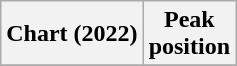<table class="wikitable sortable plainrowheaders">
<tr>
<th scope="col">Chart (2022)</th>
<th scope="col">Peak<br>position</th>
</tr>
<tr>
</tr>
</table>
